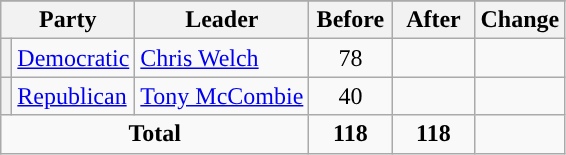<table class="wikitable" style="text-align:center;">
<tr>
</tr>
<tr>
<th colspan="2">Party</th>
<th>Leader</th>
<th style="width:3em">Before</th>
<th style="width:3em">After</th>
<th style="width:3em">Change</th>
</tr>
<tr>
<th style="background-color:"></th>
<td style="text-align:left;"><a href='#'>Democratic</a></td>
<td style="text-align:left;"><a href='#'>Chris Welch</a></td>
<td>78</td>
<td></td>
<td></td>
</tr>
<tr>
<th style="background-color:"></th>
<td style="text-align:left;"><a href='#'>Republican</a></td>
<td style="text-align:left;"><a href='#'>Tony McCombie</a></td>
<td>40</td>
<td></td>
<td></td>
</tr>
<tr>
<td colspan="3"><strong>Total</strong></td>
<td><strong>118</strong></td>
<td><strong>118</strong></td>
<td></td>
</tr>
</table>
